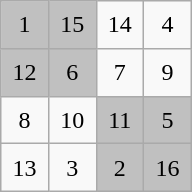<table class="wikitable" style="margin-left:auto;margin-right:auto;text-align:center;width:8em;height:8em;table-layout:fixed;">
<tr>
<td style="background-color: silver;">1</td>
<td style="background-color: silver;">15</td>
<td>14</td>
<td>4</td>
</tr>
<tr>
<td style="background-color: silver;">12</td>
<td style="background-color: silver;">6</td>
<td>7</td>
<td>9</td>
</tr>
<tr>
<td>8</td>
<td>10</td>
<td style="background-color: silver;">11</td>
<td style="background-color: silver;">5</td>
</tr>
<tr>
<td>13</td>
<td>3</td>
<td style="background-color: silver;">2</td>
<td style="background-color: silver;">16</td>
</tr>
</table>
